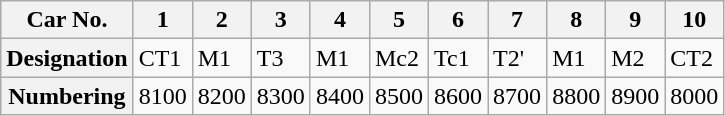<table class="wikitable">
<tr>
<th>Car No.</th>
<th>1</th>
<th>2</th>
<th>3</th>
<th>4</th>
<th>5</th>
<th>6</th>
<th>7</th>
<th>8</th>
<th>9</th>
<th>10</th>
</tr>
<tr>
<th>Designation</th>
<td>CT1</td>
<td>M1</td>
<td>T3</td>
<td>M1</td>
<td>Mc2</td>
<td>Tc1</td>
<td>T2'</td>
<td>M1</td>
<td>M2</td>
<td>CT2</td>
</tr>
<tr>
<th>Numbering</th>
<td>8100</td>
<td>8200</td>
<td>8300</td>
<td>8400</td>
<td>8500</td>
<td>8600</td>
<td>8700</td>
<td>8800</td>
<td>8900</td>
<td>8000</td>
</tr>
</table>
